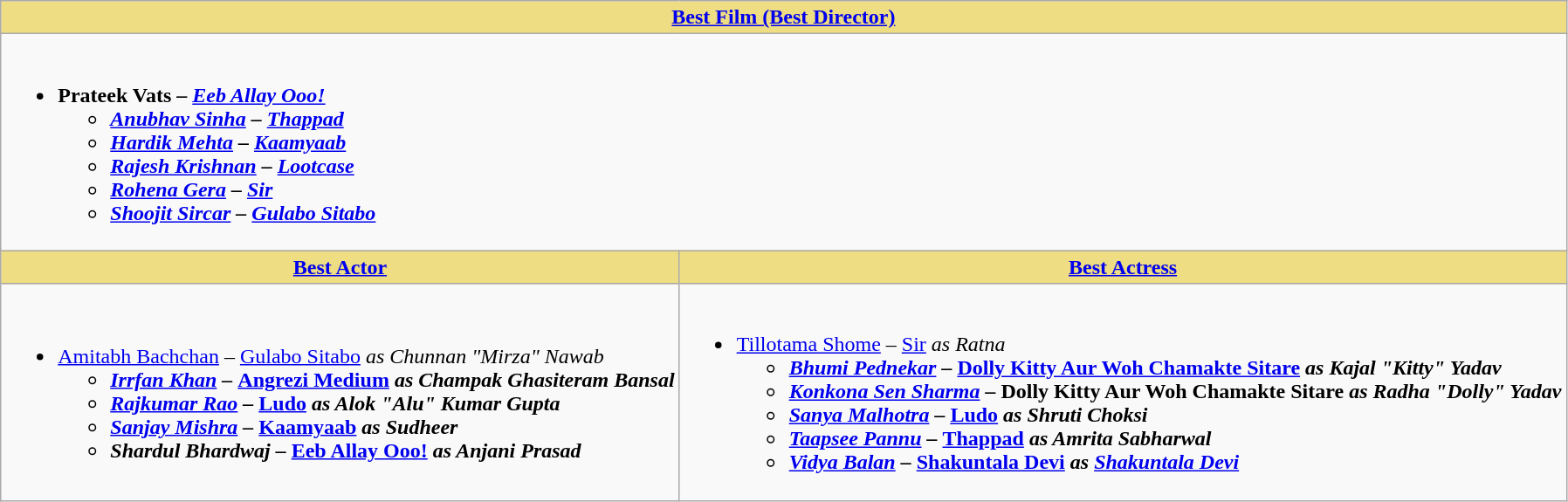<table class="wikitable">
<tr>
<th colspan=2 style="background:#EEDD82;"><a href='#'>Best Film (Best Director)</a></th>
</tr>
<tr>
<td colspan=2><br><ul><li><strong>Prateek Vats – <em><a href='#'>Eeb Allay Ooo!</a><strong><em><ul><li><a href='#'>Anubhav Sinha</a> – </em><a href='#'>Thappad</a><em></li><li><a href='#'>Hardik Mehta</a> – </em><a href='#'>Kaamyaab</a><em></li><li><a href='#'>Rajesh Krishnan</a> – </em><a href='#'>Lootcase</a><em></li><li><a href='#'>Rohena Gera</a> – </em><a href='#'>Sir</a><em></li><li><a href='#'>Shoojit Sircar</a> – </em><a href='#'>Gulabo Sitabo</a><em></li></ul></li></ul></td>
</tr>
<tr>
<th style="background:#EEDD82;"><a href='#'>Best Actor</a></th>
<th style="background:#EEDD82;"><a href='#'>Best Actress</a></th>
</tr>
<tr>
<td><br><ul><li></strong><a href='#'>Amitabh Bachchan</a> – </em><a href='#'>Gulabo Sitabo</a><em> as Chunnan "Mirza" Nawab<strong><ul><li><a href='#'>Irrfan Khan</a> – </em><a href='#'>Angrezi Medium</a><em> as Champak Ghasiteram Bansal</li><li><a href='#'>Rajkumar Rao</a> – </em><a href='#'>Ludo</a><em> as Alok "Alu" Kumar Gupta</li><li><a href='#'>Sanjay Mishra</a> – </em><a href='#'>Kaamyaab</a><em> as Sudheer</li><li>Shardul Bhardwaj – </em><a href='#'>Eeb Allay Ooo!</a><em> as  Anjani Prasad</li></ul></li></ul></td>
<td><br><ul><li></strong><a href='#'>Tillotama Shome</a> – </em><a href='#'>Sir</a><em> as Ratna<strong><ul><li><a href='#'>Bhumi Pednekar</a> – </em><a href='#'>Dolly Kitty Aur Woh Chamakte Sitare</a><em> as Kajal "Kitty" Yadav</li><li><a href='#'>Konkona Sen Sharma</a> – </em>Dolly Kitty Aur Woh Chamakte Sitare<em> as Radha "Dolly" Yadav</li><li><a href='#'>Sanya Malhotra</a> – </em><a href='#'>Ludo</a><em> as  Shruti Choksi</li><li><a href='#'>Taapsee Pannu</a> – </em><a href='#'>Thappad</a><em> as Amrita Sabharwal</li><li><a href='#'>Vidya Balan</a> – </em><a href='#'>Shakuntala Devi</a><em> as <a href='#'>Shakuntala Devi</a></li></ul></li></ul></td>
</tr>
</table>
